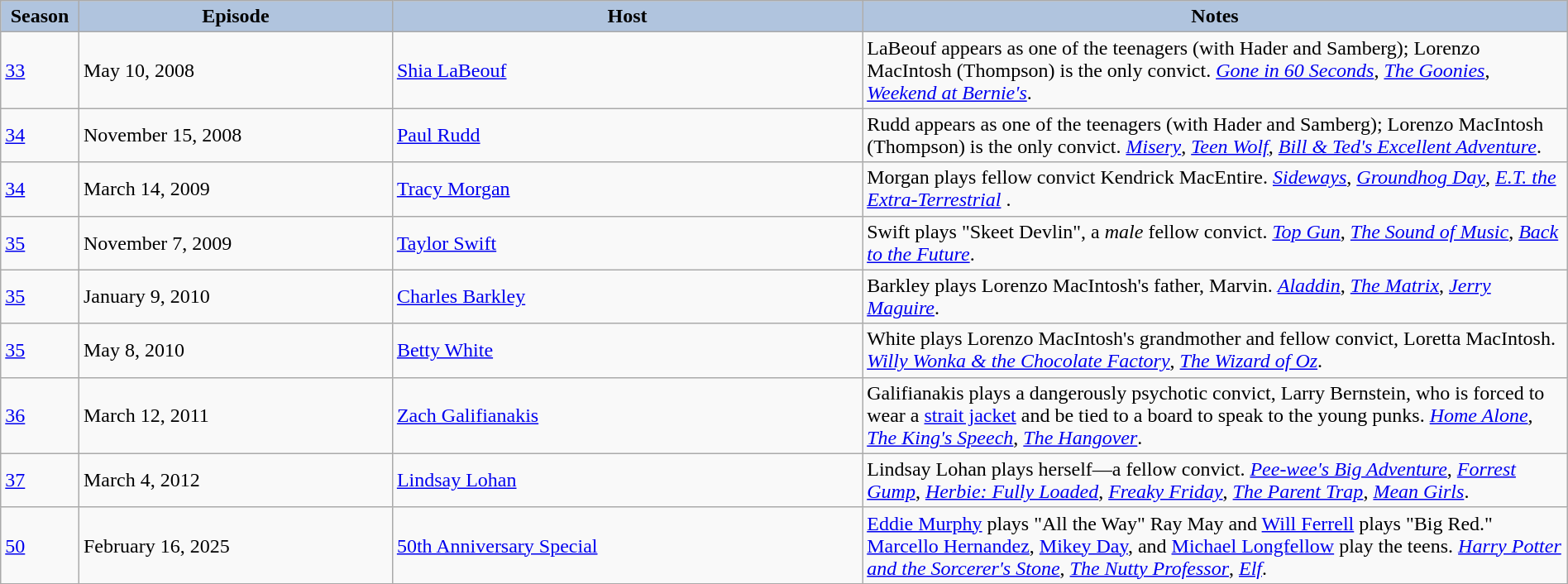<table class="wikitable" style="width:100%;">
<tr>
<th style="background:#B0C4DE;" width="5%">Season</th>
<th style="background:#B0C4DE;" width="20%">Episode</th>
<th style="background:#B0C4DE;" width="30%">Host</th>
<th style="background:#B0C4DE;" width="45%">Notes</th>
</tr>
<tr>
<td><a href='#'>33</a></td>
<td>May 10, 2008</td>
<td><a href='#'>Shia LaBeouf</a></td>
<td>LaBeouf appears as one of the teenagers (with Hader and Samberg); Lorenzo MacIntosh (Thompson) is the only convict. <em><a href='#'>Gone in 60 Seconds</a></em>, <em><a href='#'>The Goonies</a></em>, <em><a href='#'>Weekend at Bernie's</a></em>.</td>
</tr>
<tr>
<td><a href='#'>34</a></td>
<td>November 15, 2008</td>
<td><a href='#'>Paul Rudd</a></td>
<td>Rudd appears as one of the teenagers (with Hader and Samberg); Lorenzo MacIntosh (Thompson) is the only convict. <em><a href='#'>Misery</a></em>, <em><a href='#'>Teen Wolf</a></em>, <em><a href='#'>Bill & Ted's Excellent Adventure</a></em>.</td>
</tr>
<tr>
<td><a href='#'>34</a></td>
<td>March 14, 2009</td>
<td><a href='#'>Tracy Morgan</a></td>
<td>Morgan plays fellow convict Kendrick MacEntire. <em><a href='#'>Sideways</a></em>, <em><a href='#'>Groundhog Day</a></em>, <em><a href='#'>E.T. the Extra-Terrestrial</a></em> .</td>
</tr>
<tr>
<td><a href='#'>35</a></td>
<td>November 7, 2009</td>
<td><a href='#'>Taylor Swift</a></td>
<td>Swift plays "Skeet Devlin", a <em>male</em> fellow convict. <em><a href='#'>Top Gun</a></em>, <em><a href='#'>The Sound of Music</a></em>, <em><a href='#'>Back to the Future</a></em>.</td>
</tr>
<tr>
<td><a href='#'>35</a></td>
<td>January 9, 2010</td>
<td><a href='#'>Charles Barkley</a></td>
<td>Barkley plays Lorenzo MacIntosh's father, Marvin. <em><a href='#'>Aladdin</a></em>, <em><a href='#'>The Matrix</a></em>, <em><a href='#'>Jerry Maguire</a></em>.</td>
</tr>
<tr>
<td><a href='#'>35</a></td>
<td>May 8, 2010</td>
<td><a href='#'>Betty White</a></td>
<td>White plays Lorenzo MacIntosh's grandmother and fellow convict, Loretta MacIntosh. <em><a href='#'>Willy Wonka & the Chocolate Factory</a></em>, <em><a href='#'>The Wizard of Oz</a></em>.</td>
</tr>
<tr>
<td><a href='#'>36</a></td>
<td>March 12, 2011</td>
<td><a href='#'>Zach Galifianakis</a></td>
<td>Galifianakis plays a dangerously psychotic convict, Larry Bernstein, who is forced to wear a <a href='#'>strait jacket</a> and be tied to a board to speak to the young punks. <em><a href='#'>Home Alone</a></em>, <em><a href='#'>The King's Speech</a></em>, <em><a href='#'>The Hangover</a></em>.</td>
</tr>
<tr>
<td><a href='#'>37</a></td>
<td>March 4, 2012</td>
<td><a href='#'>Lindsay Lohan</a></td>
<td>Lindsay Lohan plays herself—a fellow convict. <em><a href='#'>Pee-wee's Big Adventure</a></em>, <em><a href='#'>Forrest Gump</a></em>, <em><a href='#'>Herbie: Fully Loaded</a></em>, <em><a href='#'>Freaky Friday</a></em>, <em><a href='#'>The Parent Trap</a></em>, <em><a href='#'>Mean Girls</a></em>.</td>
</tr>
<tr>
<td><a href='#'>50</a></td>
<td>February 16, 2025</td>
<td><a href='#'>50th Anniversary Special</a></td>
<td><a href='#'>Eddie Murphy</a> plays "All the Way" Ray May and <a href='#'>Will Ferrell</a> plays "Big Red." <a href='#'>Marcello Hernandez</a>, <a href='#'>Mikey Day</a>, and <a href='#'>Michael Longfellow</a> play the teens. <em><a href='#'>Harry Potter and the Sorcerer's Stone</a></em>, <em><a href='#'>The Nutty Professor</a></em>, <em><a href='#'>Elf</a></em>.</td>
</tr>
<tr>
</tr>
</table>
